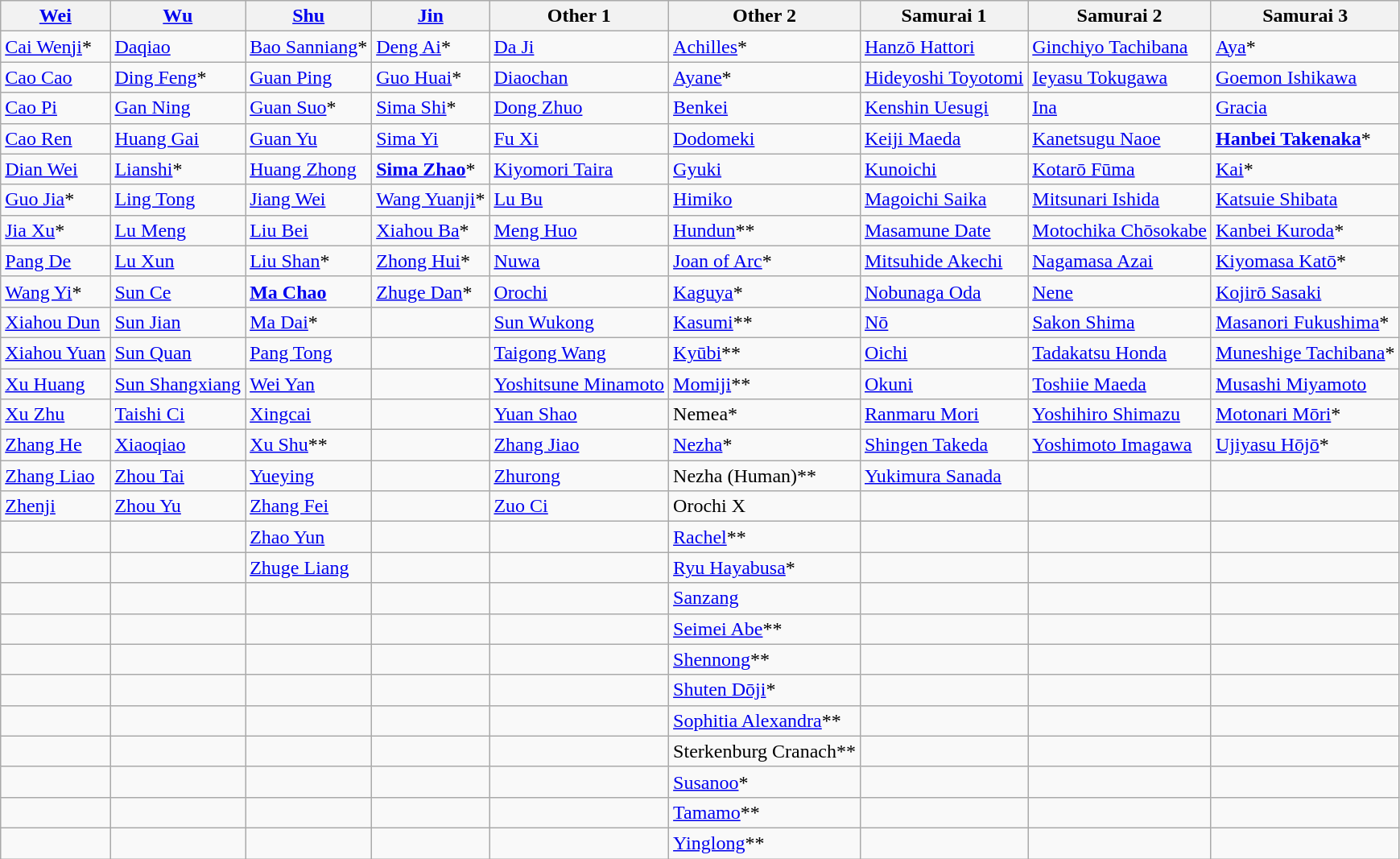<table class="wikitable sortable">
<tr>
<th><a href='#'>Wei</a></th>
<th><a href='#'>Wu</a></th>
<th><a href='#'>Shu</a></th>
<th><a href='#'>Jin</a></th>
<th>Other 1</th>
<th>Other 2</th>
<th>Samurai 1</th>
<th>Samurai 2</th>
<th>Samurai 3</th>
</tr>
<tr>
<td><a href='#'>Cai Wenji</a>*</td>
<td><a href='#'>Daqiao</a></td>
<td><a href='#'>Bao Sanniang</a>*</td>
<td><a href='#'>Deng Ai</a>*</td>
<td><a href='#'>Da Ji</a></td>
<td><a href='#'>Achilles</a>*</td>
<td><a href='#'>Hanzō Hattori</a></td>
<td><a href='#'>Ginchiyo Tachibana</a></td>
<td><a href='#'>Aya</a>*</td>
</tr>
<tr>
<td><a href='#'>Cao Cao</a></td>
<td><a href='#'>Ding Feng</a>*</td>
<td><a href='#'>Guan Ping</a></td>
<td><a href='#'>Guo Huai</a>*</td>
<td><a href='#'>Diaochan</a></td>
<td><a href='#'>Ayane</a>*</td>
<td><a href='#'>Hideyoshi Toyotomi</a></td>
<td><a href='#'>Ieyasu Tokugawa</a></td>
<td><a href='#'>Goemon Ishikawa</a></td>
</tr>
<tr>
<td><a href='#'>Cao Pi</a></td>
<td><a href='#'>Gan Ning</a></td>
<td><a href='#'>Guan Suo</a>*</td>
<td><a href='#'>Sima Shi</a>*</td>
<td><a href='#'>Dong Zhuo</a></td>
<td><a href='#'>Benkei</a></td>
<td><a href='#'>Kenshin Uesugi</a></td>
<td><a href='#'>Ina</a></td>
<td><a href='#'>Gracia</a></td>
</tr>
<tr>
<td><a href='#'>Cao Ren</a></td>
<td><a href='#'>Huang Gai</a></td>
<td><a href='#'>Guan Yu</a></td>
<td><a href='#'>Sima Yi</a></td>
<td><a href='#'>Fu Xi</a></td>
<td><a href='#'>Dodomeki</a></td>
<td><a href='#'>Keiji Maeda</a></td>
<td><a href='#'>Kanetsugu Naoe</a></td>
<td><strong><a href='#'>Hanbei Takenaka</a></strong>*</td>
</tr>
<tr>
<td><a href='#'>Dian Wei</a></td>
<td><a href='#'>Lianshi</a>*</td>
<td><a href='#'>Huang Zhong</a></td>
<td><strong><a href='#'>Sima Zhao</a></strong>*</td>
<td><a href='#'>Kiyomori Taira</a></td>
<td><a href='#'>Gyuki</a></td>
<td><a href='#'>Kunoichi</a></td>
<td><a href='#'>Kotarō Fūma</a></td>
<td><a href='#'>Kai</a>*</td>
</tr>
<tr>
<td><a href='#'>Guo Jia</a>*</td>
<td><a href='#'>Ling Tong</a></td>
<td><a href='#'>Jiang Wei</a></td>
<td><a href='#'>Wang Yuanji</a>*</td>
<td><a href='#'>Lu Bu</a></td>
<td><a href='#'>Himiko</a></td>
<td><a href='#'>Magoichi Saika</a></td>
<td><a href='#'>Mitsunari Ishida</a></td>
<td><a href='#'>Katsuie Shibata</a></td>
</tr>
<tr>
<td><a href='#'>Jia Xu</a>*</td>
<td><a href='#'>Lu Meng</a></td>
<td><a href='#'>Liu Bei</a></td>
<td><a href='#'>Xiahou Ba</a>*</td>
<td><a href='#'>Meng Huo</a></td>
<td><a href='#'>Hundun</a>**</td>
<td><a href='#'>Masamune Date</a></td>
<td><a href='#'>Motochika Chōsokabe</a></td>
<td><a href='#'>Kanbei Kuroda</a>*</td>
</tr>
<tr>
<td><a href='#'>Pang De</a></td>
<td><a href='#'>Lu Xun</a></td>
<td><a href='#'>Liu Shan</a>*</td>
<td><a href='#'>Zhong Hui</a>*</td>
<td><a href='#'>Nuwa</a></td>
<td><a href='#'>Joan of Arc</a>*</td>
<td><a href='#'>Mitsuhide Akechi</a></td>
<td><a href='#'>Nagamasa Azai</a></td>
<td><a href='#'>Kiyomasa Katō</a>*</td>
</tr>
<tr>
<td><a href='#'>Wang Yi</a>*</td>
<td><a href='#'>Sun Ce</a></td>
<td><strong><a href='#'>Ma Chao</a></strong></td>
<td><a href='#'>Zhuge Dan</a>*</td>
<td><a href='#'>Orochi</a></td>
<td><a href='#'>Kaguya</a>*</td>
<td><a href='#'>Nobunaga Oda</a></td>
<td><a href='#'>Nene</a></td>
<td><a href='#'>Kojirō Sasaki</a></td>
</tr>
<tr>
<td><a href='#'>Xiahou Dun</a></td>
<td><a href='#'>Sun Jian</a></td>
<td><a href='#'>Ma Dai</a>*</td>
<td></td>
<td><a href='#'>Sun Wukong</a></td>
<td><a href='#'>Kasumi</a>**</td>
<td><a href='#'>Nō</a></td>
<td><a href='#'>Sakon Shima</a></td>
<td><a href='#'>Masanori Fukushima</a>*</td>
</tr>
<tr>
<td><a href='#'>Xiahou Yuan</a></td>
<td><a href='#'>Sun Quan</a></td>
<td><a href='#'>Pang Tong</a></td>
<td></td>
<td><a href='#'>Taigong Wang</a></td>
<td><a href='#'>Kyūbi</a>**</td>
<td><a href='#'>Oichi</a></td>
<td><a href='#'>Tadakatsu Honda</a></td>
<td><a href='#'>Muneshige Tachibana</a>*</td>
</tr>
<tr>
<td><a href='#'>Xu Huang</a></td>
<td><a href='#'>Sun Shangxiang</a></td>
<td><a href='#'>Wei Yan</a></td>
<td></td>
<td><a href='#'>Yoshitsune Minamoto</a></td>
<td><a href='#'>Momiji</a>**</td>
<td><a href='#'>Okuni</a></td>
<td><a href='#'>Toshiie Maeda</a></td>
<td><a href='#'>Musashi Miyamoto</a></td>
</tr>
<tr>
<td><a href='#'>Xu Zhu</a></td>
<td><a href='#'>Taishi Ci</a></td>
<td><a href='#'>Xingcai</a></td>
<td></td>
<td><a href='#'>Yuan Shao</a></td>
<td>Nemea*</td>
<td><a href='#'>Ranmaru Mori</a></td>
<td><a href='#'>Yoshihiro Shimazu</a></td>
<td><a href='#'>Motonari Mōri</a>*</td>
</tr>
<tr>
<td><a href='#'>Zhang He</a></td>
<td><a href='#'>Xiaoqiao</a></td>
<td><a href='#'>Xu Shu</a>**</td>
<td></td>
<td><a href='#'>Zhang Jiao</a></td>
<td><a href='#'>Nezha</a>*</td>
<td><a href='#'>Shingen Takeda</a></td>
<td><a href='#'>Yoshimoto Imagawa</a></td>
<td><a href='#'>Ujiyasu Hōjō</a>*</td>
</tr>
<tr>
<td><a href='#'>Zhang Liao</a></td>
<td><a href='#'>Zhou Tai</a></td>
<td><a href='#'>Yueying</a></td>
<td></td>
<td><a href='#'>Zhurong</a></td>
<td>Nezha (Human)**</td>
<td><a href='#'>Yukimura Sanada</a></td>
<td></td>
<td></td>
</tr>
<tr>
<td><a href='#'>Zhenji</a></td>
<td><a href='#'>Zhou Yu</a></td>
<td><a href='#'>Zhang Fei</a></td>
<td></td>
<td><a href='#'>Zuo Ci</a></td>
<td>Orochi X</td>
<td></td>
<td></td>
<td></td>
</tr>
<tr>
<td></td>
<td></td>
<td><a href='#'>Zhao Yun</a></td>
<td></td>
<td></td>
<td><a href='#'>Rachel</a>**</td>
<td></td>
<td></td>
<td></td>
</tr>
<tr>
<td></td>
<td></td>
<td><a href='#'>Zhuge Liang</a></td>
<td></td>
<td></td>
<td><a href='#'>Ryu Hayabusa</a>*</td>
<td></td>
<td></td>
<td></td>
</tr>
<tr>
<td></td>
<td></td>
<td></td>
<td></td>
<td></td>
<td><a href='#'>Sanzang</a></td>
<td></td>
<td></td>
<td></td>
</tr>
<tr>
<td></td>
<td></td>
<td></td>
<td></td>
<td></td>
<td><a href='#'>Seimei Abe</a>**</td>
<td></td>
<td></td>
<td></td>
</tr>
<tr>
<td></td>
<td></td>
<td></td>
<td></td>
<td></td>
<td><a href='#'>Shennong</a>**</td>
<td></td>
<td></td>
<td></td>
</tr>
<tr>
<td></td>
<td></td>
<td></td>
<td></td>
<td></td>
<td><a href='#'>Shuten Dōji</a>*</td>
<td></td>
<td></td>
<td></td>
</tr>
<tr>
<td></td>
<td></td>
<td></td>
<td></td>
<td></td>
<td><a href='#'>Sophitia Alexandra</a>**</td>
<td></td>
<td></td>
<td></td>
</tr>
<tr>
<td></td>
<td></td>
<td></td>
<td></td>
<td></td>
<td>Sterkenburg Cranach**</td>
<td></td>
<td></td>
<td></td>
</tr>
<tr>
<td></td>
<td></td>
<td></td>
<td></td>
<td></td>
<td><a href='#'>Susanoo</a>*</td>
<td></td>
<td></td>
<td></td>
</tr>
<tr>
<td></td>
<td></td>
<td></td>
<td></td>
<td></td>
<td><a href='#'>Tamamo</a>**</td>
<td></td>
<td></td>
<td></td>
</tr>
<tr>
<td></td>
<td></td>
<td></td>
<td></td>
<td></td>
<td><a href='#'>Yinglong</a>**</td>
<td></td>
<td></td>
<td></td>
</tr>
</table>
